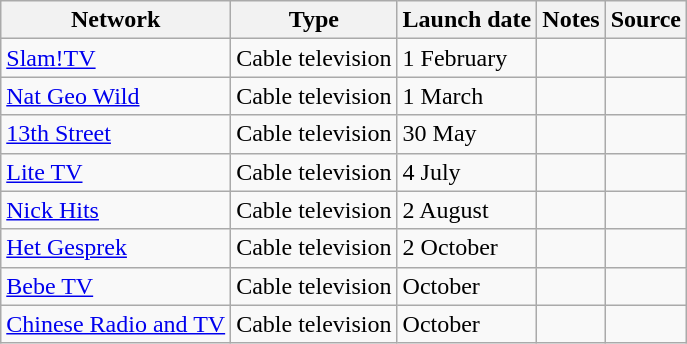<table class="wikitable sortable">
<tr>
<th>Network</th>
<th>Type</th>
<th>Launch date</th>
<th>Notes</th>
<th>Source</th>
</tr>
<tr>
<td><a href='#'>Slam!TV</a></td>
<td>Cable television</td>
<td>1 February</td>
<td></td>
<td></td>
</tr>
<tr>
<td><a href='#'>Nat Geo Wild</a></td>
<td>Cable television</td>
<td>1 March</td>
<td></td>
<td></td>
</tr>
<tr>
<td><a href='#'>13th Street</a></td>
<td>Cable television</td>
<td>30 May</td>
<td></td>
<td></td>
</tr>
<tr>
<td><a href='#'>Lite TV</a></td>
<td>Cable television</td>
<td>4 July</td>
<td></td>
<td></td>
</tr>
<tr>
<td><a href='#'>Nick Hits</a></td>
<td>Cable television</td>
<td>2 August</td>
<td></td>
<td></td>
</tr>
<tr>
<td><a href='#'>Het Gesprek</a></td>
<td>Cable television</td>
<td>2 October</td>
<td></td>
<td></td>
</tr>
<tr>
<td><a href='#'>Bebe TV</a></td>
<td>Cable television</td>
<td>October</td>
<td></td>
<td></td>
</tr>
<tr>
<td><a href='#'>Chinese Radio and TV</a></td>
<td>Cable television</td>
<td>October</td>
<td></td>
<td></td>
</tr>
</table>
